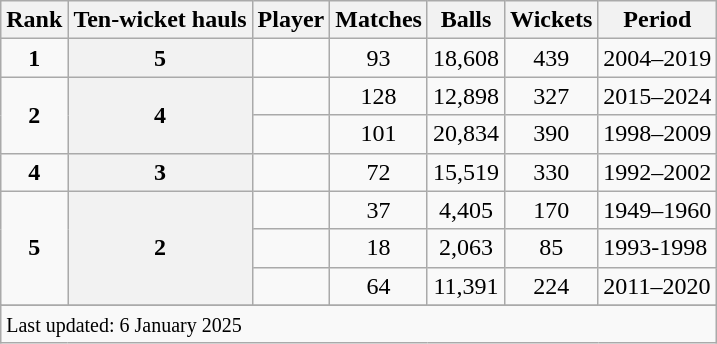<table class="wikitable plainrowheaders sortable">
<tr>
<th scope=col>Rank</th>
<th scope=col>Ten-wicket hauls</th>
<th scope=col>Player</th>
<th scope=col>Matches</th>
<th scope=col>Balls</th>
<th scope=col>Wickets</th>
<th scope=col>Period</th>
</tr>
<tr>
<td align=center><strong>1</strong></td>
<th scope=row style=text-align:center;>5</th>
<td></td>
<td align=center>93</td>
<td align=center>18,608</td>
<td align=center>439</td>
<td>2004–2019</td>
</tr>
<tr>
<td align=center rowspan=2><strong>2</strong></td>
<th scope=row style=text-align:center; rowspan=2>4</th>
<td></td>
<td align=center>128</td>
<td align=center>12,898</td>
<td align=center>327</td>
<td>2015–2024</td>
</tr>
<tr>
<td></td>
<td align=center>101</td>
<td align=center>20,834</td>
<td align=center>390</td>
<td>1998–2009</td>
</tr>
<tr>
<td align=center><strong>4</strong></td>
<th scope=row style=text-align:center;>3</th>
<td></td>
<td align=center>72</td>
<td align=center>15,519</td>
<td align=center>330</td>
<td>1992–2002</td>
</tr>
<tr>
<td align=center rowspan=3><strong>5</strong></td>
<th scope=row style=text-align:center; rowspan=3>2</th>
<td></td>
<td align=center>37</td>
<td align=center>4,405</td>
<td align=center>170</td>
<td>1949–1960</td>
</tr>
<tr>
<td></td>
<td align=center>18</td>
<td align=center>2,063</td>
<td align=center>85</td>
<td>1993-1998</td>
</tr>
<tr>
<td></td>
<td align=center>64</td>
<td align=center>11,391</td>
<td align=center>224</td>
<td>2011–2020</td>
</tr>
<tr>
</tr>
<tr class=sortbottom>
<td colspan=7><small>Last updated: 6 January 2025</small></td>
</tr>
</table>
